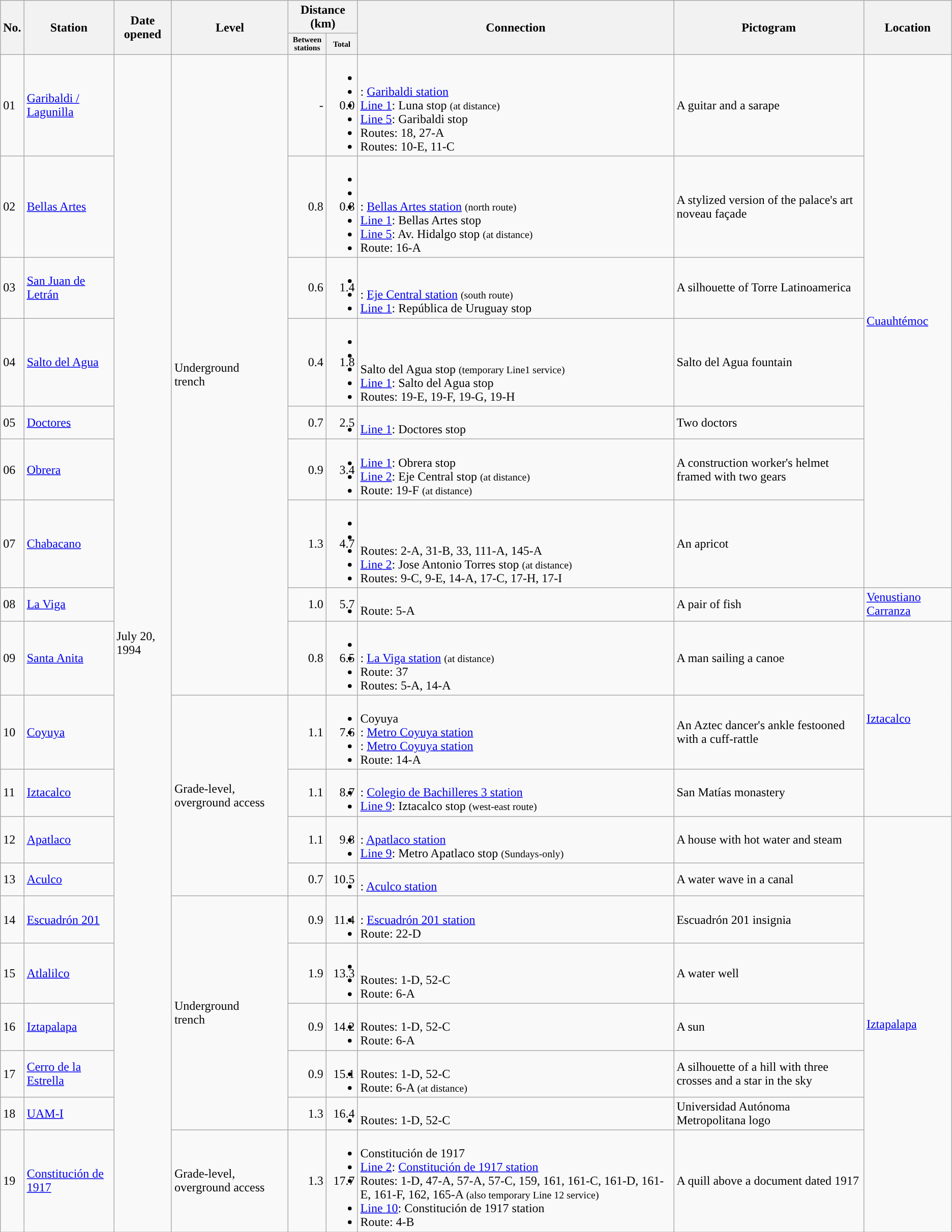<table class="wikitable" rules="all">
<tr>
<th rowspan="2">No.</th>
<th rowspan="2">Station</th>
<th rowspan="2">Date opened</th>
<th rowspan="2">Level</th>
<th colspan="2">Distance (km)</th>
<th rowspan="2">Connection</th>
<th rowspan="2">Pictogram</th>
<th rowspan="2">Location</th>
</tr>
<tr>
<th style="font-size: 65%;">Between<br>stations</th>
<th style="font-size: 65%;">Total</th>
</tr>
<tr>
<td style="background: #">01</td>
<td><a href='#'>Garibaldi / Lagunilla</a> </td>
<td rowspan="19">July 20, 1994</td>
<td rowspan="9">Underground<br>trench</td>
<td style="text-align:right;">-</td>
<td style="text-align:right;">0.0</td>
<td><br><li> </li>
<li> : <a href='#'>Garibaldi station</a></li>
<li>  <a href='#'>Line 1</a>: Luna stop <small>(at distance)</small></li>
<li>  <a href='#'>Line 5</a>: Garibaldi stop<br><li> Routes: 18, 27-A</li>
<li> Routes: 10-E, 11-C</td>
<td>A guitar and a sarape</td>
<td rowspan="7"><a href='#'>Cuauhtémoc</a></td>
</tr>
<tr>
<td style="background: #">02</td>
<td><a href='#'>Bellas Artes</a> </td>
<td style="text-align:right;">0.8</td>
<td style="text-align:right;">0.8</td>
<td><br><li> </li>
<li></li>
<li> : <a href='#'>Bellas Artes station</a> <small>(north route)</small></li>
<li>  <a href='#'>Line 1</a>: Bellas Artes stop</li>
<li>  <a href='#'>Line 5</a>: Av. Hidalgo stop <small>(at distance)</small><li> Route: 16-A</td>
<td>A stylized version of the palace's art noveau façade</td>
</tr>
<tr>
<td style="background: #">03</td>
<td><a href='#'>San Juan de Letrán</a></td>
<td style="text-align:right;">0.6</td>
<td style="text-align:right;">1.4</td>
<td><br><li></li>
<li> : <a href='#'>Eje Central station</a> <small>(south route)</small></li>
<li>  <a href='#'>Line 1</a>: República de Uruguay stop</td>
<td>A silhouette of Torre Latinoamerica</td>
</tr>
<tr>
<td style="background: #">04</td>
<td><a href='#'>Salto del Agua</a> </td>
<td style="text-align:right;">0.4</td>
<td style="text-align:right;">1.8</td>
<td><br><li> </li>
<li></li>
<li> Salto del Agua stop <small>(temporary Line1 service)</small></li>
<li>  <a href='#'>Line 1</a>: Salto del Agua stop<br><li> Routes: 19-E, 19-F, 19-G, 19-H</td>
<td>Salto del Agua fountain</td>
</tr>
<tr>
<td style="background: #">05</td>
<td><a href='#'>Doctores</a></td>
<td style="text-align:right;">0.7</td>
<td style="text-align:right;">2.5</td>
<td><br><li>  <a href='#'>Line 1</a>: Doctores stop</td>
<td>Two doctors</td>
</tr>
<tr>
<td style="background: #">06</td>
<td><a href='#'>Obrera</a></td>
<td style="text-align:right;">0.9</td>
<td style="text-align:right;">3.4</td>
<td><br><li>  <a href='#'>Line 1</a>: Obrera stop</li>
<li>  <a href='#'>Line 2</a>: Eje Central stop <small>(at distance)</small></li>
<li> Route: 19-F <small>(at distance)</small></td>
<td>A construction worker's helmet framed with two gears</td>
</tr>
<tr>
<td style="background: #">07</td>
<td><a href='#'>Chabacano</a> </td>
<td style="text-align:right;">1.3</td>
<td style="text-align:right;">4.7</td>
<td><br><li> </li>
<li> </li>
<li> Routes: 2-A, 31-B, 33, 111-A, 145-A</li>
<li>  <a href='#'>Line 2</a>: Jose Antonio Torres stop <small>(at distance)</small><li> Routes: 9-C, 9-E, 14-A, 17-C, 17-H, 17-I</td>
<td>An apricot</td>
</tr>
<tr>
<td style="background: #">08</td>
<td><a href='#'>La Viga</a></td>
<td style="text-align:right;">1.0</td>
<td style="text-align:right;">5.7</td>
<td><br><li> Route: 5-A</td>
<td>A pair of fish</td>
<td><a href='#'>Venustiano Carranza</a></td>
</tr>
<tr>
<td style="background: #">09</td>
<td><a href='#'>Santa Anita</a></td>
<td style="text-align:right;">0.8</td>
<td style="text-align:right;">6.5</td>
<td><br><li> </li>
<li> : <a href='#'>La Viga station</a> <small>(at distance)</small></li>
<li> Route: 37<br><li> Routes: 5-A, 14-A</td>
<td>A man sailing a canoe</td>
<td rowspan="3"><a href='#'>Iztacalco</a></td>
</tr>
<tr>
<td style="background: #">10</td>
<td><a href='#'>Coyuya</a> </td>
<td rowspan="4">Grade-level, overground access</td>
<td style="text-align:right;">1.1</td>
<td style="text-align:right;">7.6</td>
<td><br><li> Coyuya</li>
<li> : <a href='#'>Metro Coyuya station</a>
<li> : <a href='#'>Metro Coyuya station</a></li>
<li> Route: 14-A</td>
<td>An Aztec dancer's ankle festooned with a cuff-rattle</td>
</tr>
<tr>
<td style="background: #">11</td>
<td><a href='#'>Iztacalco</a> </td>
<td style="text-align:right;">1.1</td>
<td style="text-align:right;">8.7</td>
<td><br><li> : <a href='#'>Colegio de Bachilleres 3 station</a><li>  <a href='#'>Line 9</a>: Iztacalco stop <small>(west-east route)</small></td>
<td>San Matías monastery</td>
</tr>
<tr>
<td style="background: #">12</td>
<td><a href='#'>Apatlaco</a></td>
<td style="text-align:right;">1.1</td>
<td style="text-align:right;">9.8</td>
<td><br><li> : <a href='#'>Apatlaco station</a></li>
<li>  <a href='#'>Line 9</a>: Metro Apatlaco stop <small>(Sundays-only)</small></td>
<td>A house with hot water and steam</td>
<td rowspan="8"><a href='#'>Iztapalapa</a></td>
</tr>
<tr>
<td style="background: #">13</td>
<td><a href='#'>Aculco</a></td>
<td style="text-align:right;">0.7</td>
<td style="text-align:right;">10.5</td>
<td><br><li> : <a href='#'>Aculco station</a></td>
<td>A water wave in a canal</td>
</tr>
<tr>
<td style="background: #">14</td>
<td><a href='#'>Escuadrón 201</a></td>
<td rowspan="5">Underground<br>trench</td>
<td style="text-align:right;">0.9</td>
<td style="text-align:right;">11.4</td>
<td><br><li> : <a href='#'>Escuadrón 201 station</a></li>
<li> Route: 22-D</td>
<td>Escuadrón 201 insignia</td>
</tr>
<tr>
<td style="background: #">15</td>
<td><a href='#'>Atlalilco</a> </td>
<td style="text-align:right;">1.9</td>
<td style="text-align:right;">13.3</td>
<td><br><li> </li>
<li> Routes: 1-D, 52-C</li>
<li> Route: 6-A</td>
<td>A water well</td>
</tr>
<tr>
<td style="background: #">16</td>
<td><a href='#'>Iztapalapa</a></td>
<td style="text-align:right;">0.9</td>
<td style="text-align:right;">14.2</td>
<td><br><li> Routes: 1-D, 52-C</li>
<li> Route: 6-A</td>
<td>A sun</td>
</tr>
<tr>
<td style="background: #">17</td>
<td><a href='#'>Cerro de la Estrella</a></td>
<td style="text-align:right;">0.9</td>
<td style="text-align:right;">15.1</td>
<td><br><li> Routes: 1-D, 52-C</li>
<li> Route: 6-A <small>(at distance)</small></td>
<td>A silhouette of a hill with three crosses and a star in the sky</td>
</tr>
<tr>
<td style="background: #">18</td>
<td><a href='#'>UAM-I</a></td>
<td style="text-align:right;">1.3</td>
<td style="text-align:right;">16.4</td>
<td><br><li> Routes: 1-D, 52-C</td>
<td>Universidad Autónoma Metropolitana logo</td>
</tr>
<tr>
<td style="background: #">19</td>
<td><a href='#'>Constitución de 1917</a> </td>
<td>Grade-level, overground access</td>
<td style="text-align:right;">1.3</td>
<td style="text-align:right;">17.7</td>
<td><br><li> Constitución de 1917</li>
<li>  <a href='#'>Line 2</a>: <a href='#'>Constitución de 1917 station</a></li>
<li> Routes: 1-D, 47-A, 57-A, 57-C, 159, 161, 161-C, 161-D, 161-E, 161-F, 162, 165-A <small>(also temporary Line 12 service)</small></li>
<li>  <a href='#'>Line 10</a>: Constitución de 1917 station</li>
<li> Route: 4-B</td>
<td>A quill above a document dated 1917</td>
</tr>
</table>
